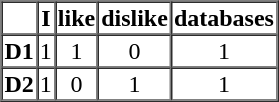<table border="1" cellspacing="0">
<tr>
<th></th>
<th>I</th>
<th>like</th>
<th>dislike</th>
<th>databases</th>
</tr>
<tr align=center>
<td><strong>D1</strong></td>
<td>1</td>
<td>1</td>
<td>0</td>
<td>1</td>
</tr>
<tr align=center>
<td><strong>D2</strong></td>
<td>1</td>
<td>0</td>
<td>1</td>
<td>1</td>
</tr>
</table>
